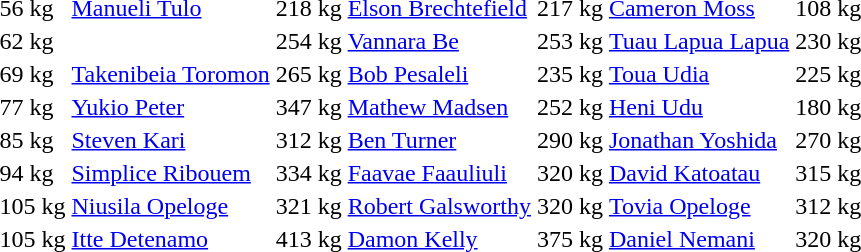<table>
<tr>
<td>56 kg</td>
<td><a href='#'>Manueli Tulo</a><br></td>
<td>218 kg</td>
<td><a href='#'>Elson Brechtefield</a><br></td>
<td>217 kg</td>
<td><a href='#'>Cameron Moss</a><br></td>
<td>108 kg</td>
</tr>
<tr>
<td>62 kg</td>
<td></td>
<td>254 kg</td>
<td><a href='#'>Vannara Be</a><br></td>
<td>253 kg</td>
<td><a href='#'>Tuau Lapua Lapua</a><br></td>
<td>230 kg</td>
</tr>
<tr>
<td>69 kg</td>
<td><a href='#'>Takenibeia Toromon</a><br></td>
<td>265 kg</td>
<td><a href='#'>Bob Pesaleli</a><br></td>
<td>235 kg</td>
<td><a href='#'>Toua Udia</a><br></td>
<td>225 kg</td>
</tr>
<tr>
<td>77 kg</td>
<td><a href='#'>Yukio Peter</a><br></td>
<td>347 kg</td>
<td><a href='#'>Mathew Madsen</a><br></td>
<td>252 kg</td>
<td><a href='#'>Heni Udu</a><br></td>
<td>180 kg</td>
</tr>
<tr>
<td>85 kg</td>
<td><a href='#'>Steven Kari</a><br></td>
<td>312 kg</td>
<td><a href='#'>Ben Turner</a><br></td>
<td>290 kg</td>
<td><a href='#'>Jonathan Yoshida</a><br></td>
<td>270 kg</td>
</tr>
<tr>
<td>94 kg</td>
<td><a href='#'>Simplice Ribouem</a><br></td>
<td>334 kg</td>
<td><a href='#'>Faavae Faauliuli</a><br></td>
<td>320 kg</td>
<td><a href='#'>David Katoatau</a><br></td>
<td>315 kg</td>
</tr>
<tr>
<td>105 kg</td>
<td><a href='#'>Niusila Opeloge</a><br></td>
<td>321 kg</td>
<td><a href='#'>Robert Galsworthy</a><br></td>
<td>320 kg</td>
<td><a href='#'>Tovia Opeloge</a><br></td>
<td>312 kg</td>
</tr>
<tr>
<td>105 kg</td>
<td><a href='#'>Itte Detenamo</a><br></td>
<td>413 kg</td>
<td><a href='#'>Damon Kelly</a><br></td>
<td>375 kg</td>
<td><a href='#'>Daniel Nemani</a><br></td>
<td>320 kg</td>
</tr>
</table>
